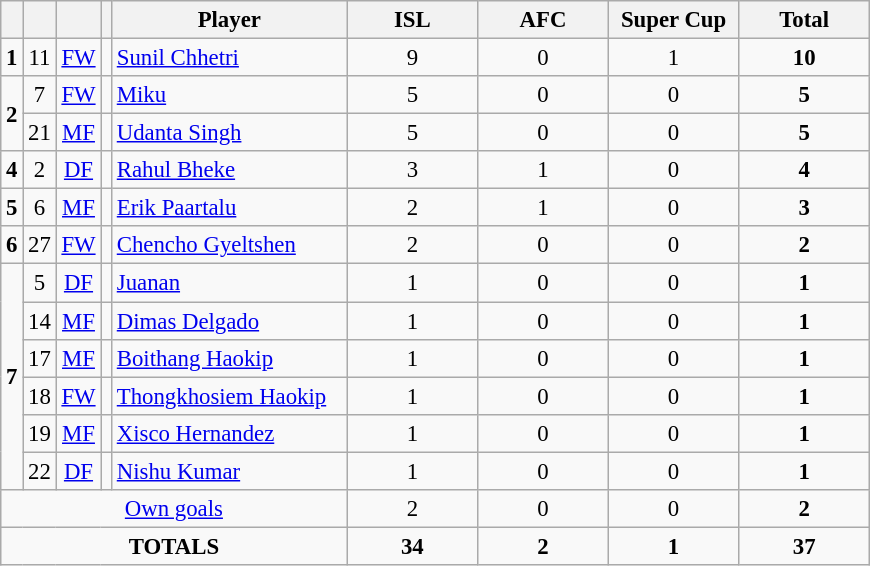<table class="wikitable" style="font-size: 95%; text-align: center;">
<tr>
<th rowspan="1" !width=15><strong></strong></th>
<th rowspan="1" !width=15><strong></strong></th>
<th rowspan="1" !width=15><strong></strong></th>
<th rowspan="1" !width=15><strong></strong></th>
<th width=150>Player</th>
<th width=80>ISL</th>
<th width=80>AFC</th>
<th width=80>Super Cup</th>
<th width=80><strong>Total</strong></th>
</tr>
<tr>
<td rowspan=1><strong>1</strong></td>
<td>11</td>
<td><a href='#'>FW</a></td>
<td></td>
<td align=left><a href='#'>Sunil Chhetri</a></td>
<td>9</td>
<td>0</td>
<td>1</td>
<td><strong>10</strong></td>
</tr>
<tr>
<td rowspan=2><strong>2</strong></td>
<td>7</td>
<td><a href='#'>FW</a></td>
<td></td>
<td align=left><a href='#'>Miku</a></td>
<td>5</td>
<td>0</td>
<td>0</td>
<td><strong>5</strong></td>
</tr>
<tr>
<td>21</td>
<td><a href='#'>MF</a></td>
<td></td>
<td align=left><a href='#'>Udanta Singh</a></td>
<td>5</td>
<td>0</td>
<td>0</td>
<td><strong>5</strong></td>
</tr>
<tr>
<td rowspan=1><strong>4</strong></td>
<td>2</td>
<td><a href='#'>DF</a></td>
<td></td>
<td align=left><a href='#'>Rahul Bheke</a></td>
<td>3</td>
<td>1</td>
<td>0</td>
<td><strong>4</strong></td>
</tr>
<tr>
<td rowspan=1><strong>5</strong></td>
<td>6</td>
<td><a href='#'>MF</a></td>
<td></td>
<td align=left><a href='#'>Erik Paartalu</a></td>
<td>2</td>
<td>1</td>
<td>0</td>
<td><strong>3</strong></td>
</tr>
<tr>
<td rowspan=1><strong>6</strong></td>
<td>27</td>
<td><a href='#'>FW</a></td>
<td></td>
<td align=left><a href='#'>Chencho Gyeltshen</a></td>
<td>2</td>
<td>0</td>
<td>0</td>
<td><strong>2</strong></td>
</tr>
<tr>
<td rowspan=6><strong>7</strong></td>
<td>5</td>
<td><a href='#'>DF</a></td>
<td></td>
<td align=left><a href='#'>Juanan</a></td>
<td>1</td>
<td>0</td>
<td>0</td>
<td><strong>1</strong></td>
</tr>
<tr>
<td>14</td>
<td><a href='#'>MF</a></td>
<td></td>
<td align=left><a href='#'>Dimas Delgado</a></td>
<td>1</td>
<td>0</td>
<td>0</td>
<td><strong>1</strong></td>
</tr>
<tr>
<td>17</td>
<td><a href='#'>MF</a></td>
<td></td>
<td align=left><a href='#'>Boithang Haokip</a></td>
<td>1</td>
<td>0</td>
<td>0</td>
<td><strong>1</strong></td>
</tr>
<tr>
<td>18</td>
<td><a href='#'>FW</a></td>
<td></td>
<td align=left><a href='#'>Thongkhosiem Haokip</a></td>
<td>1</td>
<td>0</td>
<td>0</td>
<td><strong>1</strong></td>
</tr>
<tr>
<td>19</td>
<td><a href='#'>MF</a></td>
<td></td>
<td align=left><a href='#'>Xisco Hernandez</a></td>
<td>1</td>
<td>0</td>
<td>0</td>
<td><strong>1</strong></td>
</tr>
<tr>
<td>22</td>
<td><a href='#'>DF</a></td>
<td></td>
<td align=left><a href='#'>Nishu Kumar</a></td>
<td>1</td>
<td>0</td>
<td>0</td>
<td><strong>1</strong></td>
</tr>
<tr>
<td colspan=5><a href='#'>Own goals</a></td>
<td>2</td>
<td>0</td>
<td>0</td>
<td><strong>2</strong></td>
</tr>
<tr>
<td colspan="5"><strong>TOTALS</strong></td>
<td><strong>34</strong></td>
<td><strong>2</strong></td>
<td><strong>1</strong></td>
<td><strong>37</strong></td>
</tr>
</table>
